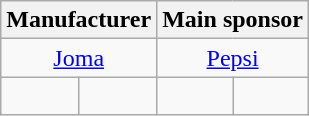<table class="wikitable">
<tr>
<th colspan=2>Manufacturer</th>
<th colspan=2>Main sponsor</th>
</tr>
<tr align=center>
<td colspan=2><a href='#'>Joma</a></td>
<td colspan=2><a href='#'>Pepsi</a></td>
</tr>
<tr>
<td><br></td>
<td><br></td>
<td><br></td>
<td><br></td>
</tr>
</table>
